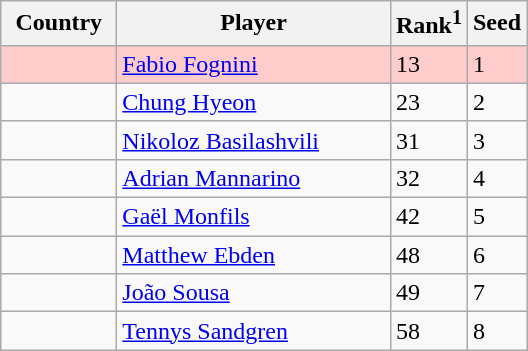<table class="sortable wikitable">
<tr>
<th width=70>Country</th>
<th width=175>Player</th>
<th>Rank<sup>1</sup></th>
<th>Seed</th>
</tr>
<tr style="background:#fcc;">
<td></td>
<td><a href='#'>Fabio Fognini</a></td>
<td>13</td>
<td>1</td>
</tr>
<tr>
<td></td>
<td><a href='#'>Chung Hyeon</a></td>
<td>23</td>
<td>2</td>
</tr>
<tr>
<td></td>
<td><a href='#'>Nikoloz Basilashvili</a></td>
<td>31</td>
<td>3</td>
</tr>
<tr>
<td></td>
<td><a href='#'>Adrian Mannarino</a></td>
<td>32</td>
<td>4</td>
</tr>
<tr>
<td></td>
<td><a href='#'>Gaël Monfils</a></td>
<td>42</td>
<td>5</td>
</tr>
<tr>
<td></td>
<td><a href='#'>Matthew Ebden</a></td>
<td>48</td>
<td>6</td>
</tr>
<tr>
<td></td>
<td><a href='#'>João Sousa</a></td>
<td>49</td>
<td>7</td>
</tr>
<tr>
<td></td>
<td><a href='#'>Tennys Sandgren</a></td>
<td>58</td>
<td>8</td>
</tr>
</table>
